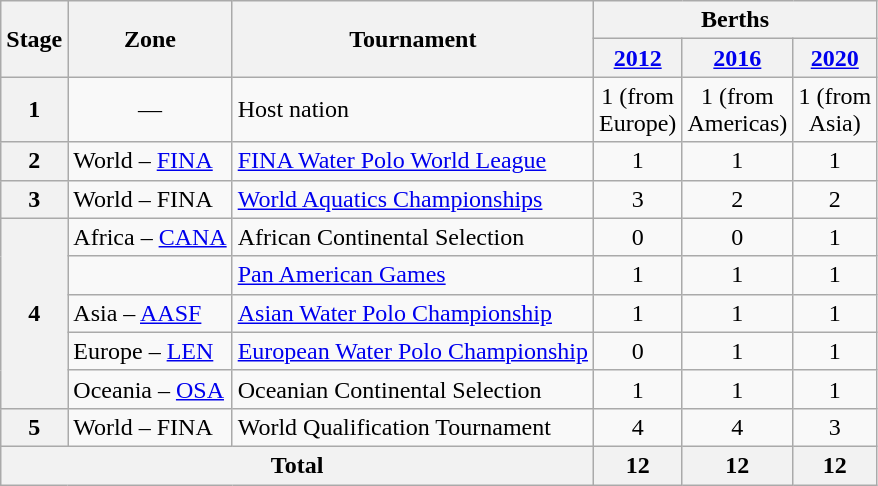<table class="wikitable sortable sticky-header-multi" style="text-align: center; margin-left: 1em;">
<tr>
<th scope="col" rowspan="2">Stage</th>
<th scope="col" rowspan="2">Zone</th>
<th scope="col" rowspan="2" class="unsortable">Tournament</th>
<th scope="colgroup" colspan="3" class="unsortable">Berths</th>
</tr>
<tr>
<th scope="col"><a href='#'>2012</a></th>
<th scope="col"><a href='#'>2016</a></th>
<th scope="col"><a href='#'>2020</a></th>
</tr>
<tr>
<th scope="row">1</th>
<td>—</td>
<td style="text-align: left;">Host nation</td>
<td>1 (from<br>Europe)</td>
<td>1 (from<br>Americas)</td>
<td>1 (from<br>Asia)</td>
</tr>
<tr>
<th scope="row">2</th>
<td style="text-align: left;">World – <a href='#'>FINA</a></td>
<td style="text-align: left;"><a href='#'>FINA Water Polo World League</a></td>
<td>1</td>
<td>1 </td>
<td>1 </td>
</tr>
<tr>
<th scope="row">3</th>
<td style="text-align: left;">World – FINA</td>
<td style="text-align: left;"><a href='#'>World Aquatics Championships</a></td>
<td>3</td>
<td>2 </td>
<td>2 </td>
</tr>
<tr>
<th scope="rowgroup" rowspan="5">4</th>
<td style="text-align: left;">Africa – <a href='#'>CANA</a></td>
<td style="text-align: left;">African Continental Selection</td>
<td>0</td>
<td>0 </td>
<td>1 </td>
</tr>
<tr>
<td style="text-align: left;"></td>
<td style="text-align: left;"><a href='#'>Pan American Games</a></td>
<td>1</td>
<td>1 </td>
<td>1 </td>
</tr>
<tr>
<td style="text-align: left;">Asia – <a href='#'>AASF</a></td>
<td style="text-align: left;"><a href='#'>Asian Water Polo Championship</a></td>
<td>1</td>
<td>1 </td>
<td>1 </td>
</tr>
<tr>
<td style="text-align: left;">Europe – <a href='#'>LEN</a></td>
<td style="text-align: left;"><a href='#'>European Water Polo Championship</a></td>
<td>0</td>
<td>1 </td>
<td>1 </td>
</tr>
<tr>
<td style="text-align: left;">Oceania – <a href='#'>OSA</a></td>
<td style="text-align: left;">Oceanian Continental Selection</td>
<td>1</td>
<td>1 </td>
<td>1 </td>
</tr>
<tr>
<th scope="row">5</th>
<td style="text-align: left;">World – FINA</td>
<td style="text-align: left;">World Qualification Tournament</td>
<td>4</td>
<td>4 </td>
<td>3 </td>
</tr>
<tr>
<th scope="row" colspan="3">Total</th>
<th>12 </th>
<th>12 </th>
<th>12 </th>
</tr>
</table>
